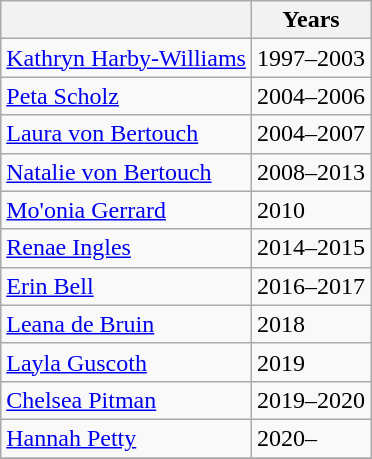<table class="wikitable collapsible">
<tr>
<th></th>
<th>Years</th>
</tr>
<tr>
<td><a href='#'>Kathryn Harby-Williams</a></td>
<td>1997–2003</td>
</tr>
<tr>
<td><a href='#'>Peta Scholz</a></td>
<td>2004–2006</td>
</tr>
<tr>
<td><a href='#'>Laura von Bertouch</a></td>
<td>2004–2007</td>
</tr>
<tr>
<td><a href='#'>Natalie von Bertouch</a></td>
<td>2008–2013</td>
</tr>
<tr>
<td><a href='#'>Mo'onia Gerrard</a></td>
<td>2010</td>
</tr>
<tr>
<td><a href='#'>Renae Ingles</a></td>
<td>2014–2015</td>
</tr>
<tr>
<td><a href='#'>Erin Bell</a></td>
<td>2016–2017</td>
</tr>
<tr>
<td><a href='#'>Leana de Bruin</a></td>
<td>2018</td>
</tr>
<tr>
<td><a href='#'>Layla Guscoth</a></td>
<td>2019</td>
</tr>
<tr>
<td><a href='#'>Chelsea Pitman</a></td>
<td>2019–2020</td>
</tr>
<tr>
<td><a href='#'>Hannah Petty</a></td>
<td>2020–</td>
</tr>
<tr>
</tr>
</table>
